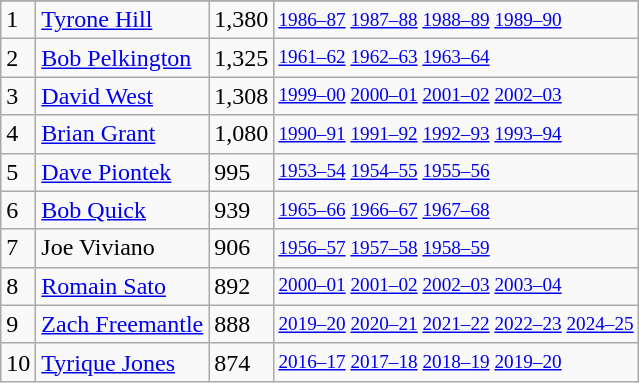<table class="wikitable">
<tr>
</tr>
<tr>
<td>1</td>
<td><a href='#'>Tyrone Hill</a></td>
<td>1,380</td>
<td style="font-size:80%;"><a href='#'>1986–87</a> <a href='#'>1987–88</a> <a href='#'>1988–89</a> <a href='#'>1989–90</a></td>
</tr>
<tr>
<td>2</td>
<td><a href='#'>Bob Pelkington</a></td>
<td>1,325</td>
<td style="font-size:80%;"><a href='#'>1961–62</a> <a href='#'>1962–63</a> <a href='#'>1963–64</a></td>
</tr>
<tr>
<td>3</td>
<td><a href='#'>David West</a></td>
<td>1,308</td>
<td style="font-size:80%;"><a href='#'>1999–00</a> <a href='#'>2000–01</a> <a href='#'>2001–02</a> <a href='#'>2002–03</a></td>
</tr>
<tr>
<td>4</td>
<td><a href='#'>Brian Grant</a></td>
<td>1,080</td>
<td style="font-size:80%;"><a href='#'>1990–91</a> <a href='#'>1991–92</a> <a href='#'>1992–93</a> <a href='#'>1993–94</a></td>
</tr>
<tr>
<td>5</td>
<td><a href='#'>Dave Piontek</a></td>
<td>995</td>
<td style="font-size:80%;"><a href='#'>1953–54</a> <a href='#'>1954–55</a> <a href='#'>1955–56</a></td>
</tr>
<tr>
<td>6</td>
<td><a href='#'>Bob Quick</a></td>
<td>939</td>
<td style="font-size:80%;"><a href='#'>1965–66</a> <a href='#'>1966–67</a> <a href='#'>1967–68</a></td>
</tr>
<tr>
<td>7</td>
<td>Joe Viviano</td>
<td>906</td>
<td style="font-size:80%;"><a href='#'>1956–57</a> <a href='#'>1957–58</a> <a href='#'>1958–59</a></td>
</tr>
<tr>
<td>8</td>
<td><a href='#'>Romain Sato</a></td>
<td>892</td>
<td style="font-size:80%;"><a href='#'>2000–01</a> <a href='#'>2001–02</a> <a href='#'>2002–03</a> <a href='#'>2003–04</a></td>
</tr>
<tr>
<td>9</td>
<td><a href='#'>Zach Freemantle</a></td>
<td>888</td>
<td style="font-size:80%;"><a href='#'>2019–20</a> <a href='#'>2020–21</a> <a href='#'>2021–22</a> <a href='#'>2022–23</a> <a href='#'>2024–25</a></td>
</tr>
<tr>
<td>10</td>
<td><a href='#'>Tyrique Jones</a></td>
<td>874</td>
<td style="font-size:80%;"><a href='#'>2016–17</a> <a href='#'>2017–18</a> <a href='#'>2018–19</a> <a href='#'>2019–20</a></td>
</tr>
</table>
